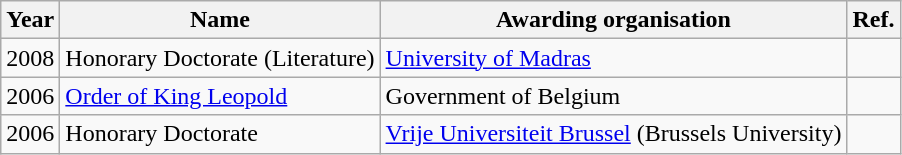<table class="wikitable">
<tr>
<th>Year</th>
<th>Name</th>
<th>Awarding organisation</th>
<th>Ref.</th>
</tr>
<tr>
<td>2008</td>
<td>Honorary Doctorate (Literature)</td>
<td><a href='#'>University of Madras</a></td>
<td></td>
</tr>
<tr>
<td>2006</td>
<td><a href='#'>Order of King Leopold</a></td>
<td>Government of Belgium</td>
<td></td>
</tr>
<tr>
<td>2006</td>
<td>Honorary Doctorate</td>
<td><a href='#'>Vrije Universiteit Brussel</a> (Brussels University)</td>
<td></td>
</tr>
</table>
